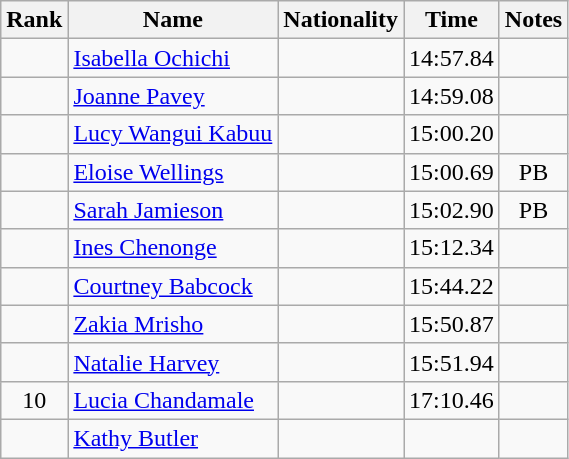<table class="wikitable sortable" style="text-align:center">
<tr>
<th>Rank</th>
<th>Name</th>
<th>Nationality</th>
<th>Time</th>
<th>Notes</th>
</tr>
<tr>
<td></td>
<td align=left><a href='#'>Isabella Ochichi</a></td>
<td align=left></td>
<td>14:57.84</td>
<td></td>
</tr>
<tr>
<td></td>
<td align=left><a href='#'>Joanne Pavey</a></td>
<td align=left></td>
<td>14:59.08</td>
<td></td>
</tr>
<tr>
<td></td>
<td align=left><a href='#'>Lucy Wangui Kabuu</a></td>
<td align=left></td>
<td>15:00.20</td>
<td></td>
</tr>
<tr>
<td></td>
<td align=left><a href='#'>Eloise Wellings</a></td>
<td align=left></td>
<td>15:00.69</td>
<td>PB</td>
</tr>
<tr>
<td></td>
<td align=left><a href='#'>Sarah Jamieson</a></td>
<td align=left></td>
<td>15:02.90</td>
<td>PB</td>
</tr>
<tr>
<td></td>
<td align=left><a href='#'>Ines Chenonge</a></td>
<td align=left></td>
<td>15:12.34</td>
<td></td>
</tr>
<tr>
<td></td>
<td align=left><a href='#'>Courtney Babcock</a></td>
<td align=left></td>
<td>15:44.22</td>
<td></td>
</tr>
<tr>
<td></td>
<td align=left><a href='#'>Zakia Mrisho</a></td>
<td align=left></td>
<td>15:50.87</td>
<td></td>
</tr>
<tr>
<td></td>
<td align=left><a href='#'>Natalie Harvey</a></td>
<td align=left></td>
<td>15:51.94</td>
<td></td>
</tr>
<tr>
<td>10</td>
<td align=left><a href='#'>Lucia Chandamale</a></td>
<td align=left></td>
<td>17:10.46</td>
<td></td>
</tr>
<tr>
<td></td>
<td align=left><a href='#'>Kathy Butler</a></td>
<td align=left></td>
<td></td>
<td></td>
</tr>
</table>
